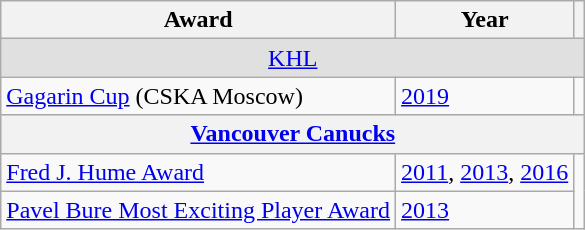<table class="wikitable">
<tr>
<th>Award</th>
<th>Year</th>
<th></th>
</tr>
<tr ALIGN="center" bgcolor="#e0e0e0">
<td colspan="3"><a href='#'>KHL</a></td>
</tr>
<tr>
<td><a href='#'>Gagarin Cup</a> (CSKA Moscow)</td>
<td><a href='#'>2019</a></td>
<td></td>
</tr>
<tr ALIGN="center" bgcolor="#e0e0e0">
<th colspan="3"><a href='#'>Vancouver Canucks</a></th>
</tr>
<tr>
<td><a href='#'>Fred J. Hume Award</a></td>
<td><a href='#'>2011</a>, <a href='#'>2013</a>, <a href='#'>2016</a></td>
</tr>
<tr>
<td><a href='#'>Pavel Bure Most Exciting Player Award</a></td>
<td><a href='#'>2013</a></td>
</tr>
</table>
